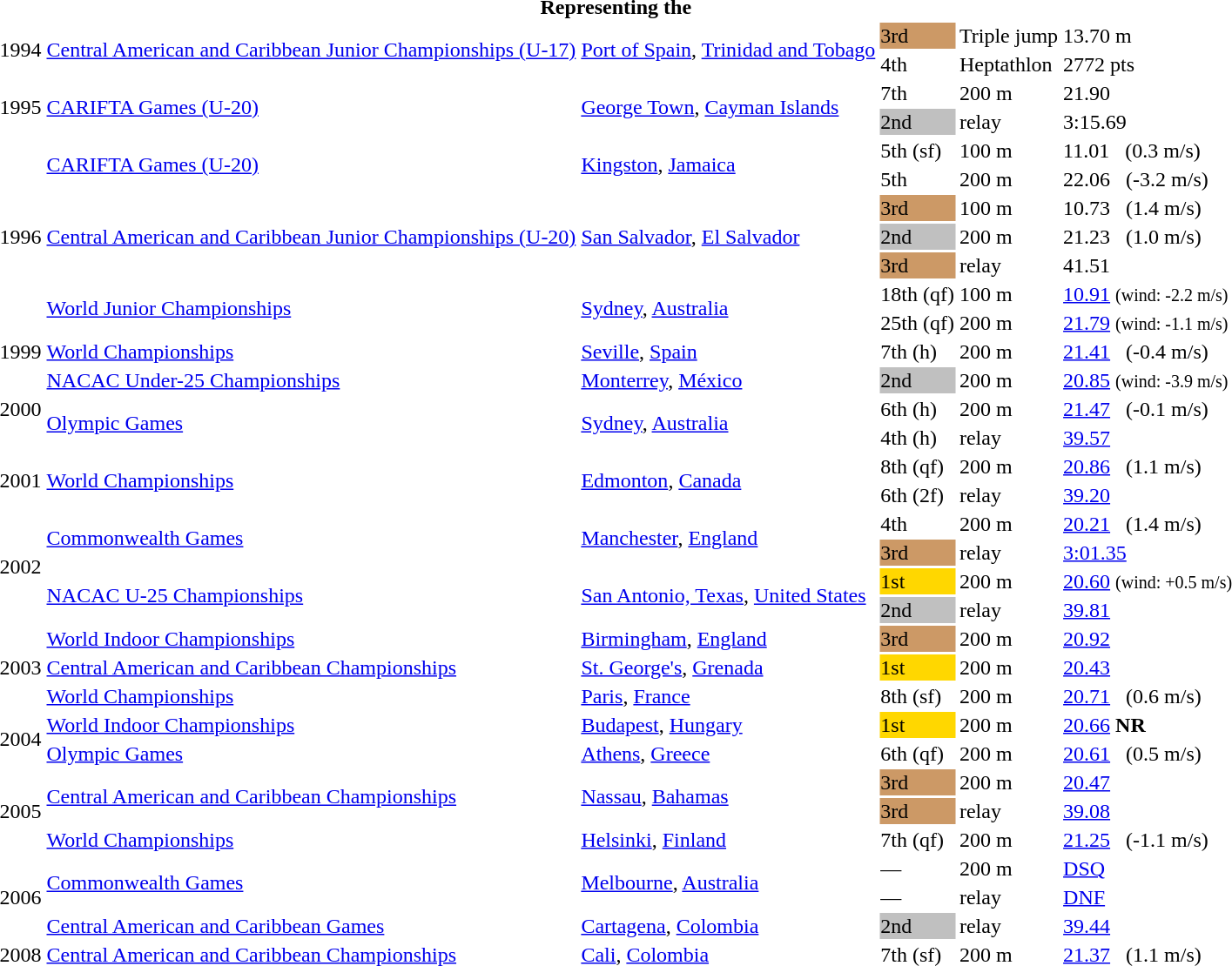<table>
<tr>
<th colspan="6">Representing the </th>
</tr>
<tr>
<td rowspan = "2">1994</td>
<td rowspan = "2"><a href='#'>Central American and Caribbean Junior Championships (U-17)</a></td>
<td rowspan = "2"><a href='#'>Port of Spain</a>, <a href='#'>Trinidad and Tobago</a></td>
<td bgcolor=cc9966>3rd</td>
<td>Triple jump</td>
<td>13.70 m</td>
</tr>
<tr>
<td>4th</td>
<td>Heptathlon</td>
<td>2772 pts</td>
</tr>
<tr>
<td rowspan = "2">1995</td>
<td rowspan = "2"><a href='#'>CARIFTA Games (U-20)</a></td>
<td rowspan = "2"><a href='#'>George Town</a>, <a href='#'>Cayman Islands</a></td>
<td>7th</td>
<td>200 m</td>
<td>21.90</td>
</tr>
<tr>
<td bgcolor=silver>2nd</td>
<td> relay</td>
<td>3:15.69</td>
</tr>
<tr>
<td rowspan = "7">1996</td>
<td rowspan = "2"><a href='#'>CARIFTA Games (U-20)</a></td>
<td rowspan = "2"><a href='#'>Kingston</a>, <a href='#'>Jamaica</a></td>
<td>5th (sf)</td>
<td>100 m</td>
<td>11.01   (0.3 m/s)</td>
</tr>
<tr>
<td>5th</td>
<td>200 m</td>
<td>22.06   (-3.2 m/s)</td>
</tr>
<tr>
<td rowspan = "3"><a href='#'>Central American and Caribbean Junior Championships (U-20)</a></td>
<td rowspan = "3"><a href='#'>San Salvador</a>, <a href='#'>El Salvador</a></td>
<td bgcolor=cc9966>3rd</td>
<td>100 m</td>
<td>10.73   (1.4 m/s)</td>
</tr>
<tr>
<td bgcolor=silver>2nd</td>
<td>200 m</td>
<td>21.23   (1.0 m/s)</td>
</tr>
<tr>
<td bgcolor=cc9966>3rd</td>
<td> relay</td>
<td>41.51</td>
</tr>
<tr>
<td rowspan=2><a href='#'>World Junior Championships</a></td>
<td rowspan=2><a href='#'>Sydney</a>, <a href='#'>Australia</a></td>
<td>18th (qf)</td>
<td>100 m</td>
<td><a href='#'>10.91</a> <small>(wind: -2.2 m/s)</small></td>
</tr>
<tr>
<td>25th (qf)</td>
<td>200 m</td>
<td><a href='#'>21.79</a> <small>(wind: -1.1 m/s)</small></td>
</tr>
<tr>
<td>1999</td>
<td><a href='#'>World Championships</a></td>
<td><a href='#'>Seville</a>, <a href='#'>Spain</a></td>
<td>7th (h)</td>
<td>200 m</td>
<td><a href='#'>21.41</a>   (-0.4 m/s)</td>
</tr>
<tr>
<td rowspan = "3">2000</td>
<td><a href='#'>NACAC Under-25 Championships</a></td>
<td><a href='#'>Monterrey</a>, <a href='#'>México</a></td>
<td bgcolor=silver>2nd</td>
<td>200 m</td>
<td><a href='#'>20.85</a> <small>(wind: -3.9 m/s)</small></td>
</tr>
<tr>
<td rowspan = "2"><a href='#'>Olympic Games</a></td>
<td rowspan = "2"><a href='#'>Sydney</a>, <a href='#'>Australia</a></td>
<td>6th (h)</td>
<td>200 m</td>
<td><a href='#'>21.47</a>   (-0.1 m/s)</td>
</tr>
<tr>
<td>4th (h)</td>
<td> relay</td>
<td><a href='#'>39.57</a></td>
</tr>
<tr>
<td rowspan = "2">2001</td>
<td rowspan = "2"><a href='#'>World Championships</a></td>
<td rowspan = "2"><a href='#'>Edmonton</a>, <a href='#'>Canada</a></td>
<td>8th (qf)</td>
<td>200 m</td>
<td><a href='#'>20.86</a>   (1.1 m/s)</td>
</tr>
<tr>
<td>6th (2f)</td>
<td> relay</td>
<td><a href='#'>39.20</a></td>
</tr>
<tr>
<td rowspan = "4">2002</td>
<td rowspan = "2"><a href='#'>Commonwealth Games</a></td>
<td rowspan = "2"><a href='#'>Manchester</a>, <a href='#'>England</a></td>
<td>4th</td>
<td>200 m</td>
<td><a href='#'>20.21</a>   (1.4 m/s)</td>
</tr>
<tr>
<td bgcolor=cc9966>3rd</td>
<td> relay</td>
<td><a href='#'>3:01.35</a></td>
</tr>
<tr>
<td rowspan=2><a href='#'>NACAC U-25 Championships</a></td>
<td rowspan=2><a href='#'>San Antonio, Texas</a>, <a href='#'>United States</a></td>
<td bgcolor=gold>1st</td>
<td>200 m</td>
<td><a href='#'>20.60</a> <small>(wind: +0.5 m/s)</small></td>
</tr>
<tr>
<td bgcolor=silver>2nd</td>
<td> relay</td>
<td><a href='#'>39.81</a></td>
</tr>
<tr>
<td rowspan = "3">2003</td>
<td><a href='#'>World Indoor Championships</a></td>
<td><a href='#'>Birmingham</a>, <a href='#'>England</a></td>
<td bgcolor="CC9966">3rd</td>
<td>200 m</td>
<td><a href='#'>20.92</a></td>
</tr>
<tr>
<td><a href='#'>Central American and Caribbean Championships</a></td>
<td><a href='#'>St. George's</a>, <a href='#'>Grenada</a></td>
<td bgcolor=gold>1st</td>
<td>200 m</td>
<td><a href='#'>20.43</a></td>
</tr>
<tr>
<td><a href='#'>World Championships</a></td>
<td><a href='#'>Paris</a>, <a href='#'>France</a></td>
<td>8th (sf)</td>
<td>200 m</td>
<td><a href='#'>20.71</a>   (0.6 m/s)</td>
</tr>
<tr>
<td rowspan = "2">2004</td>
<td><a href='#'>World Indoor Championships</a></td>
<td><a href='#'>Budapest</a>, <a href='#'>Hungary</a></td>
<td bgcolor="gold">1st</td>
<td>200 m</td>
<td><a href='#'>20.66</a> <strong>NR</strong></td>
</tr>
<tr>
<td><a href='#'>Olympic Games</a></td>
<td><a href='#'>Athens</a>, <a href='#'>Greece</a></td>
<td>6th (qf)</td>
<td>200 m</td>
<td><a href='#'>20.61</a>   (0.5 m/s)</td>
</tr>
<tr>
<td rowspan = "3">2005</td>
<td rowspan = "2"><a href='#'>Central American and Caribbean Championships</a></td>
<td rowspan = "2"><a href='#'>Nassau</a>, <a href='#'>Bahamas</a></td>
<td bgcolor=cc9966>3rd</td>
<td>200 m</td>
<td><a href='#'>20.47</a></td>
</tr>
<tr>
<td bgcolor=cc9966>3rd</td>
<td> relay</td>
<td><a href='#'>39.08</a></td>
</tr>
<tr>
<td><a href='#'>World Championships</a></td>
<td><a href='#'>Helsinki</a>, <a href='#'>Finland</a></td>
<td>7th (qf)</td>
<td>200 m</td>
<td><a href='#'>21.25</a>   (-1.1 m/s)</td>
</tr>
<tr>
<td rowspan = "3">2006</td>
<td rowspan = "2"><a href='#'>Commonwealth Games</a></td>
<td rowspan = "2"><a href='#'>Melbourne</a>, <a href='#'>Australia</a></td>
<td>—</td>
<td>200 m</td>
<td><a href='#'>DSQ</a></td>
</tr>
<tr>
<td>—</td>
<td> relay</td>
<td><a href='#'>DNF</a></td>
</tr>
<tr>
<td><a href='#'>Central American and Caribbean Games</a></td>
<td><a href='#'>Cartagena</a>, <a href='#'>Colombia</a></td>
<td bgcolor="silver">2nd</td>
<td> relay</td>
<td><a href='#'>39.44</a></td>
</tr>
<tr>
<td>2008</td>
<td><a href='#'>Central American and Caribbean Championships</a></td>
<td><a href='#'>Cali</a>, <a href='#'>Colombia</a></td>
<td>7th (sf)</td>
<td>200 m</td>
<td><a href='#'>21.37</a>   (1.1 m/s)</td>
</tr>
</table>
